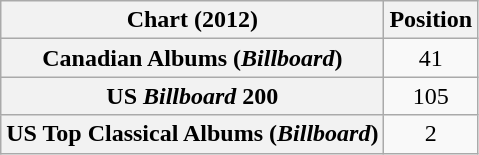<table class="wikitable sortable plainrowheaders" style="text-align:center">
<tr>
<th scope="col">Chart (2012)</th>
<th scope="col">Position</th>
</tr>
<tr>
<th scope="row">Canadian Albums (<em>Billboard</em>)</th>
<td>41</td>
</tr>
<tr>
<th scope="row">US <em>Billboard</em> 200</th>
<td>105</td>
</tr>
<tr>
<th scope="row">US Top Classical Albums (<em>Billboard</em>)</th>
<td>2</td>
</tr>
</table>
